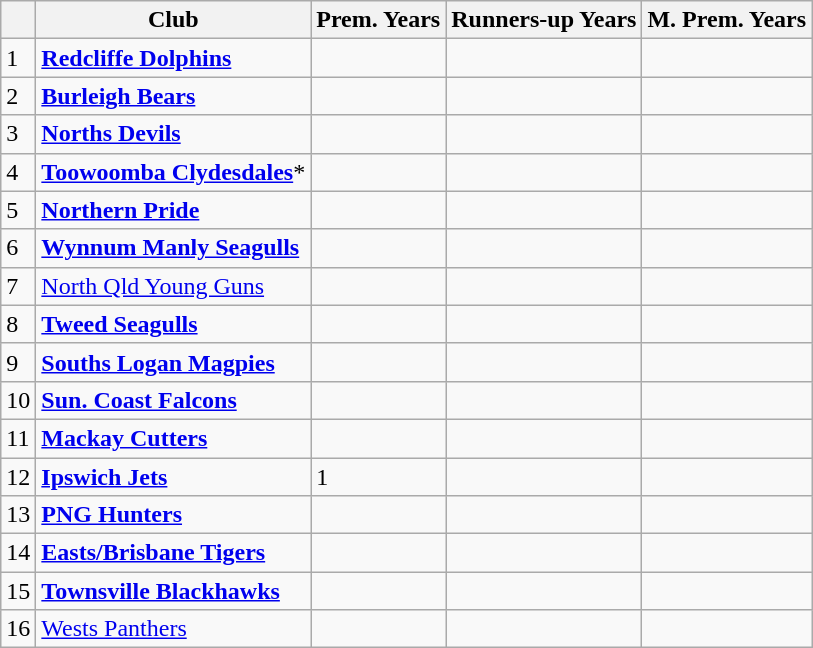<table class="wikitable" style="text-align: left;">
<tr>
<th></th>
<th>Club</th>
<th>Prem. Years</th>
<th>Runners-up Years</th>
<th>M. Prem. Years</th>
</tr>
<tr>
<td>1</td>
<td align=left> <strong><a href='#'>Redcliffe Dolphins</a></strong></td>
<td></td>
<td></td>
<td></td>
</tr>
<tr>
<td>2</td>
<td align=left> <strong><a href='#'>Burleigh Bears</a></strong></td>
<td></td>
<td></td>
<td></td>
</tr>
<tr>
<td>3</td>
<td align=left> <strong><a href='#'>Norths Devils</a></strong></td>
<td></td>
<td></td>
<td></td>
</tr>
<tr>
<td>4</td>
<td align=left> <strong><a href='#'>Toowoomba Clydesdales</a></strong>*</td>
<td></td>
<td></td>
<td></td>
</tr>
<tr>
<td>5</td>
<td align=left> <strong><a href='#'>Northern Pride</a></strong></td>
<td></td>
<td></td>
<td></td>
</tr>
<tr>
<td>6</td>
<td align=left> <strong><a href='#'>Wynnum Manly Seagulls</a></strong></td>
<td></td>
<td></td>
<td></td>
</tr>
<tr>
<td>7</td>
<td align=left> <a href='#'>North Qld Young Guns</a></td>
<td></td>
<td></td>
<td></td>
</tr>
<tr>
<td>8</td>
<td align=left> <strong><a href='#'>Tweed Seagulls</a></strong></td>
<td></td>
<td></td>
<td></td>
</tr>
<tr>
<td>9</td>
<td align=left> <strong><a href='#'>Souths Logan Magpies</a></strong></td>
<td></td>
<td></td>
<td></td>
</tr>
<tr>
<td>10</td>
<td align=left> <strong><a href='#'>Sun. Coast Falcons</a></strong></td>
<td></td>
<td></td>
<td></td>
</tr>
<tr>
<td>11</td>
<td align=left> <strong><a href='#'>Mackay Cutters</a></strong></td>
<td></td>
<td></td>
<td></td>
</tr>
<tr>
<td>12</td>
<td align=left> <strong><a href='#'>Ipswich Jets</a></strong></td>
<td>1 </td>
<td></td>
<td></td>
</tr>
<tr>
<td>13</td>
<td align=left> <strong><a href='#'>PNG Hunters</a></strong></td>
<td></td>
<td></td>
<td></td>
</tr>
<tr>
<td>14</td>
<td align=left> <strong><a href='#'>Easts/Brisbane Tigers</a></strong></td>
<td></td>
<td></td>
<td></td>
</tr>
<tr>
<td>15</td>
<td align=left> <strong><a href='#'>Townsville Blackhawks</a></strong></td>
<td></td>
<td></td>
<td></td>
</tr>
<tr>
<td>16</td>
<td align=left> <a href='#'>Wests Panthers</a></td>
<td></td>
<td></td>
<td></td>
</tr>
</table>
